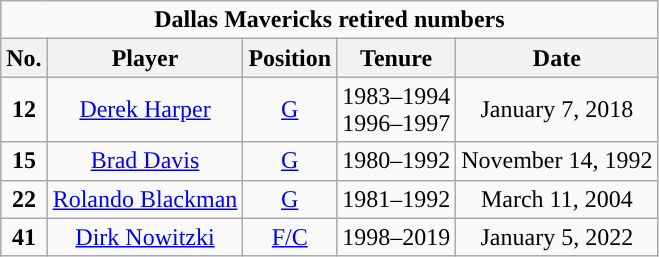<table class="wikitable sortable" style="text-align:center">
<tr>
<td colspan="5"><strong>Dallas Mavericks retired numbers</strong></td>
</tr>
<tr>
<th>No.</th>
<th>Player</th>
<th>Position</th>
<th>Tenure</th>
<th>Date</th>
</tr>
<tr>
<td><strong>12</strong></td>
<td><a href='#'>Derek Harper</a></td>
<td><a href='#'>G</a></td>
<td>1983–1994<br>1996–1997</td>
<td>January 7, 2018</td>
</tr>
<tr>
<td><strong>15</strong></td>
<td><a href='#'>Brad Davis</a></td>
<td><a href='#'>G</a></td>
<td>1980–1992</td>
<td>November 14, 1992</td>
</tr>
<tr>
<td><strong>22</strong></td>
<td><a href='#'>Rolando Blackman</a></td>
<td><a href='#'>G</a></td>
<td>1981–1992</td>
<td>March 11, 2004</td>
</tr>
<tr>
<td><strong>41</strong></td>
<td><a href='#'>Dirk Nowitzki</a></td>
<td><a href='#'>F/C</a></td>
<td>1998–2019</td>
<td>January 5, 2022</td>
</tr>
</table>
